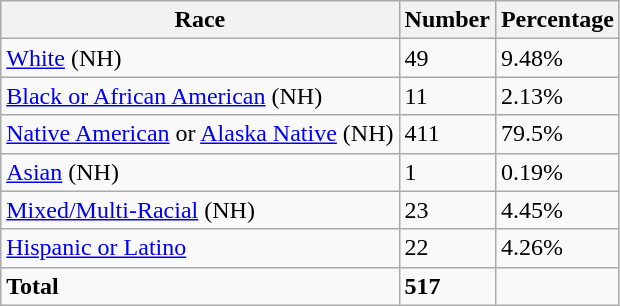<table class="wikitable">
<tr>
<th>Race</th>
<th>Number</th>
<th>Percentage</th>
</tr>
<tr>
<td><a href='#'>White</a> (NH)</td>
<td>49</td>
<td>9.48%</td>
</tr>
<tr>
<td><a href='#'>Black or African American</a> (NH)</td>
<td>11</td>
<td>2.13%</td>
</tr>
<tr>
<td><a href='#'>Native American</a> or <a href='#'>Alaska Native</a> (NH)</td>
<td>411</td>
<td>79.5%</td>
</tr>
<tr>
<td><a href='#'>Asian</a> (NH)</td>
<td>1</td>
<td>0.19%</td>
</tr>
<tr>
<td><a href='#'>Mixed/Multi-Racial</a> (NH)</td>
<td>23</td>
<td>4.45%</td>
</tr>
<tr>
<td><a href='#'>Hispanic or Latino</a></td>
<td>22</td>
<td>4.26%</td>
</tr>
<tr>
<td><strong>Total</strong></td>
<td><strong>517</strong></td>
<td></td>
</tr>
</table>
